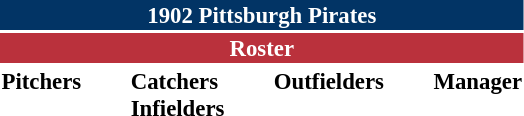<table class="toccolours" style="font-size: 95%;">
<tr>
<th colspan="10" style="background-color: #023465; color: white; text-align: center;">1902 Pittsburgh Pirates</th>
</tr>
<tr>
<td colspan="10" style="background-color: #ba313c; color: white; text-align: center;"><strong>Roster</strong></td>
</tr>
<tr>
<td valign="top"><strong>Pitchers</strong><br>






</td>
<td width="25px"></td>
<td valign="top"><strong>Catchers</strong><br>





<strong>Infielders</strong>





</td>
<td width="25px"></td>
<td valign="top"><strong>Outfielders</strong><br>





</td>
<td width="25px"></td>
<td valign="top"><strong>Manager</strong><br></td>
</tr>
</table>
